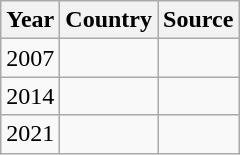<table class="wikitable">
<tr>
<th>Year</th>
<th>Country</th>
<th>Source</th>
</tr>
<tr>
<td>2007</td>
<td></td>
<td></td>
</tr>
<tr>
<td>2014</td>
<td></td>
<td></td>
</tr>
<tr>
<td>2021</td>
<td></td>
<td></td>
</tr>
</table>
